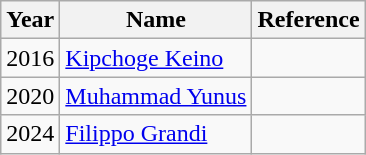<table class="wikitable">
<tr>
<th>Year</th>
<th>Name</th>
<th>Reference</th>
</tr>
<tr>
<td>2016</td>
<td> <a href='#'>Kipchoge Keino</a></td>
<td></td>
</tr>
<tr>
<td>2020</td>
<td> <a href='#'>Muhammad Yunus</a></td>
<td></td>
</tr>
<tr>
<td>2024</td>
<td> <a href='#'>Filippo Grandi</a></td>
<td></td>
</tr>
</table>
